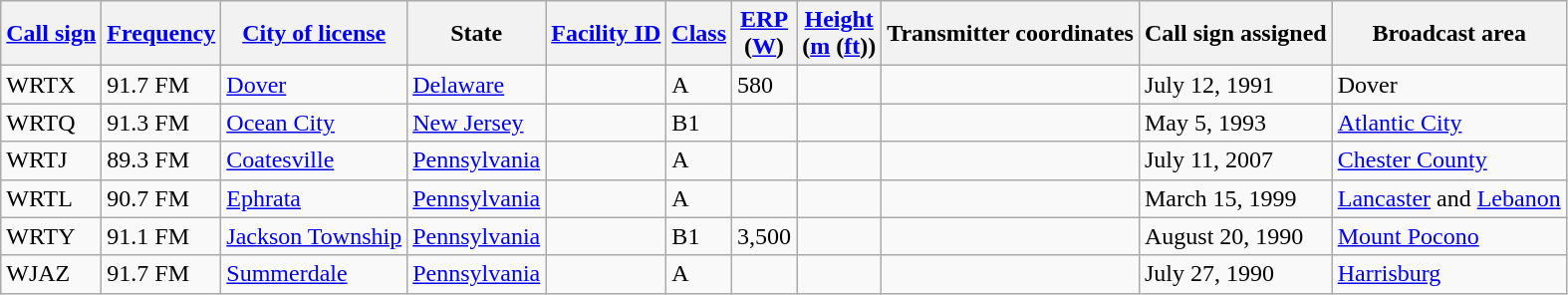<table class="wikitable sortable">
<tr>
<th><a href='#'>Call sign</a></th>
<th data-sort-type="number"><a href='#'>Frequency</a></th>
<th><a href='#'>City of license</a></th>
<th>State</th>
<th data-sort-type="number"><a href='#'>Facility ID</a></th>
<th><a href='#'>Class</a></th>
<th data-sort-type="number"><a href='#'>ERP</a><br>(<a href='#'>W</a>)</th>
<th data-sort-type="number"><a href='#'>Height</a><br>(<a href='#'>m</a> (<a href='#'>ft</a>))</th>
<th class="unsortable">Transmitter coordinates</th>
<th class="unsortable">Call sign assigned</th>
<th class="unsortable">Broadcast area</th>
</tr>
<tr>
<td>WRTX</td>
<td>91.7 FM</td>
<td><a href='#'>Dover</a></td>
<td><a href='#'>Delaware</a></td>
<td></td>
<td>A</td>
<td>580</td>
<td></td>
<td></td>
<td>July 12, 1991</td>
<td>Dover</td>
</tr>
<tr>
<td>WRTQ</td>
<td>91.3 FM</td>
<td><a href='#'>Ocean City</a></td>
<td><a href='#'>New Jersey</a></td>
<td></td>
<td>B1</td>
<td><br></td>
<td></td>
<td></td>
<td>May 5, 1993</td>
<td><a href='#'>Atlantic City</a></td>
</tr>
<tr>
<td>WRTJ</td>
<td>89.3 FM</td>
<td><a href='#'>Coatesville</a></td>
<td><a href='#'>Pennsylvania</a></td>
<td></td>
<td>A</td>
<td><br></td>
<td></td>
<td></td>
<td>July 11, 2007</td>
<td><a href='#'>Chester County</a></td>
</tr>
<tr>
<td>WRTL</td>
<td>90.7 FM</td>
<td><a href='#'>Ephrata</a></td>
<td><a href='#'>Pennsylvania</a></td>
<td></td>
<td>A</td>
<td><br></td>
<td></td>
<td></td>
<td>March 15, 1999</td>
<td><a href='#'>Lancaster</a> and <a href='#'>Lebanon</a></td>
</tr>
<tr>
<td>WRTY</td>
<td>91.1 FM</td>
<td><a href='#'>Jackson Township</a></td>
<td><a href='#'>Pennsylvania</a></td>
<td></td>
<td>B1</td>
<td>3,500</td>
<td></td>
<td></td>
<td>August 20, 1990</td>
<td><a href='#'>Mount Pocono</a></td>
</tr>
<tr>
<td>WJAZ</td>
<td>91.7 FM</td>
<td><a href='#'>Summerdale</a></td>
<td><a href='#'>Pennsylvania</a></td>
<td></td>
<td>A</td>
<td><br></td>
<td></td>
<td></td>
<td>July 27, 1990</td>
<td><a href='#'>Harrisburg</a></td>
</tr>
</table>
